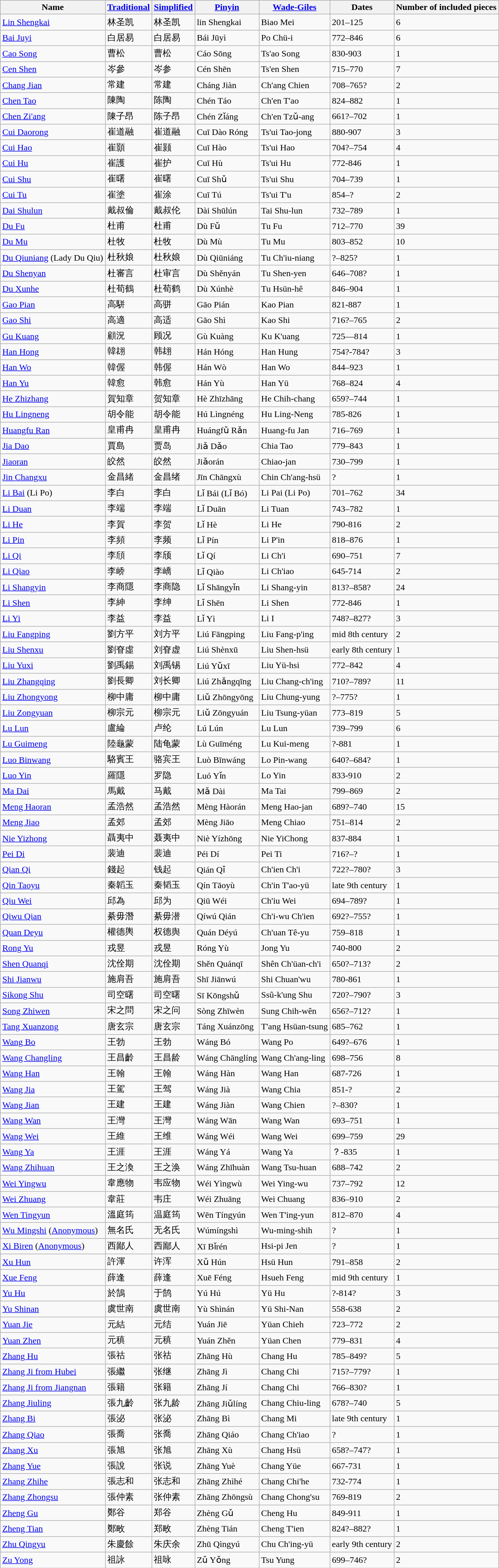<table class="wikitable sortable">
<tr>
<th>Name</th>
<th><a href='#'>Traditional</a></th>
<th><a href='#'>Simplified</a></th>
<th><a href='#'>Pinyin</a></th>
<th><a href='#'>Wade-Giles</a></th>
<th>Dates</th>
<th>Number of included pieces</th>
</tr>
<tr>
<td><a href='#'>Lin Shengkai</a></td>
<td>林圣凯</td>
<td>林圣凯</td>
<td>lin Shengkai</td>
<td>Biao Mei</td>
<td>201–125</td>
<td>6</td>
</tr>
<tr>
<td><a href='#'>Bai Juyi</a></td>
<td>白居易</td>
<td>白居易</td>
<td>Bái Jūyì</td>
<td>Po Chü-i</td>
<td>772–846</td>
<td>6</td>
</tr>
<tr>
<td><a href='#'>Cao Song</a></td>
<td>曹松</td>
<td>曹松</td>
<td>Cáo Sōng</td>
<td>Ts'ao Song</td>
<td>830-903</td>
<td>1</td>
</tr>
<tr>
<td><a href='#'>Cen Shen</a></td>
<td>岑參</td>
<td>岑参</td>
<td>Cén Shēn</td>
<td>Ts'en Shen</td>
<td>715–770</td>
<td>7</td>
</tr>
<tr>
<td><a href='#'>Chang Jian</a></td>
<td>常建</td>
<td>常建</td>
<td>Cháng Jiàn</td>
<td>Ch'ang Chien</td>
<td>708–765?</td>
<td>2</td>
</tr>
<tr>
<td><a href='#'>Chen Tao</a></td>
<td>陳陶</td>
<td>陈陶</td>
<td>Chén Táo</td>
<td>Ch'en T'ao</td>
<td>824–882</td>
<td>1</td>
</tr>
<tr>
<td><a href='#'>Chen Zi'ang</a></td>
<td>陳子昂</td>
<td>陈子昂</td>
<td>Chén Zǐáng</td>
<td>Ch'en Tzǔ-ang</td>
<td>661?–702</td>
<td>1</td>
</tr>
<tr>
<td><a href='#'>Cui Daorong</a></td>
<td>崔道融</td>
<td>崔道融</td>
<td>Cuī Dào Róng</td>
<td>Ts'ui Tao-jong</td>
<td>880-907</td>
<td>3</td>
</tr>
<tr>
<td><a href='#'>Cui Hao</a></td>
<td>崔顥</td>
<td>崔颢</td>
<td>Cuī Hào</td>
<td>Ts'ui Hao</td>
<td>704?–754</td>
<td>4</td>
</tr>
<tr>
<td><a href='#'>Cui Hu</a></td>
<td>崔護</td>
<td>崔护</td>
<td>Cuī Hù</td>
<td>Ts'ui Hu</td>
<td>772-846</td>
<td>1</td>
</tr>
<tr>
<td><a href='#'>Cui Shu</a></td>
<td>崔曙</td>
<td>崔曙</td>
<td>Cuī Shǔ</td>
<td>Ts'ui Shu</td>
<td>704–739</td>
<td>1</td>
</tr>
<tr>
<td><a href='#'>Cui Tu</a></td>
<td>崔塗</td>
<td>崔涂</td>
<td>Cuī Tú</td>
<td>Ts'ui T'u</td>
<td>854–?</td>
<td>2</td>
</tr>
<tr>
<td><a href='#'>Dai Shulun</a></td>
<td>戴叔倫</td>
<td>戴叔伦</td>
<td>Dài Shūlún</td>
<td>Tai Shu-lun</td>
<td>732–789</td>
<td>1</td>
</tr>
<tr>
<td><a href='#'>Du Fu</a></td>
<td>杜甫</td>
<td>杜甫</td>
<td>Dù Fǔ</td>
<td>Tu Fu</td>
<td>712–770</td>
<td>39</td>
</tr>
<tr>
<td><a href='#'>Du Mu</a></td>
<td>杜牧</td>
<td>杜牧</td>
<td>Dù Mù</td>
<td>Tu Mu</td>
<td>803–852</td>
<td>10</td>
</tr>
<tr>
<td><a href='#'>Du Qiuniang</a> (Lady Du Qiu)</td>
<td>杜秋娘</td>
<td>杜秋娘</td>
<td>Dù Qiūniáng</td>
<td>Tu Ch'iu-niang</td>
<td>?–825?</td>
<td>1</td>
</tr>
<tr>
<td><a href='#'>Du Shenyan</a></td>
<td>杜審言</td>
<td>杜审言</td>
<td>Dù Shěnyán</td>
<td>Tu Shen-yen</td>
<td>646–708?</td>
<td>1</td>
</tr>
<tr>
<td><a href='#'>Du Xunhe</a></td>
<td>杜荀鶴</td>
<td>杜荀鹤</td>
<td>Dù Xúnhè</td>
<td>Tu Hsün-hê</td>
<td>846–904</td>
<td>1</td>
</tr>
<tr>
<td><a href='#'>Gao Pian</a></td>
<td>高駢</td>
<td>高骈</td>
<td>Gāo Pián</td>
<td>Kao Pian</td>
<td>821-887</td>
<td>1</td>
</tr>
<tr>
<td><a href='#'>Gao Shi</a></td>
<td>高適</td>
<td>高适</td>
<td>Gāo Shì</td>
<td>Kao Shi</td>
<td>716?–765</td>
<td>2</td>
</tr>
<tr>
<td><a href='#'>Gu Kuang</a></td>
<td>顧況</td>
<td>顾况</td>
<td>Gù Kuàng</td>
<td>Ku K'uang</td>
<td>725—814</td>
<td>1</td>
</tr>
<tr>
<td><a href='#'>Han Hong</a></td>
<td>韓翃</td>
<td>韩翃</td>
<td>Hán Hóng</td>
<td>Han Hung</td>
<td>754?-784?</td>
<td>3</td>
</tr>
<tr>
<td><a href='#'>Han Wo</a></td>
<td>韓偓</td>
<td>韩偓</td>
<td>Hán Wò</td>
<td>Han Wo</td>
<td>844–923</td>
<td>1</td>
</tr>
<tr>
<td><a href='#'>Han Yu</a></td>
<td>韓愈</td>
<td>韩愈</td>
<td>Hán Yù</td>
<td>Han Yü</td>
<td>768–824</td>
<td>4</td>
</tr>
<tr>
<td><a href='#'>He Zhizhang</a></td>
<td>賀知章</td>
<td>贺知章</td>
<td>Hè Zhīzhāng</td>
<td>He Chih-chang</td>
<td>659?–744</td>
<td>1</td>
</tr>
<tr>
<td><a href='#'>Hu Lingneng</a></td>
<td>胡令能</td>
<td>胡令能</td>
<td>Hú Lìngnéng</td>
<td>Hu Ling-Neng</td>
<td>785-826</td>
<td>1</td>
</tr>
<tr>
<td><a href='#'>Huangfu Ran</a></td>
<td>皇甫冉</td>
<td>皇甫冉</td>
<td>Huángfǔ Rǎn</td>
<td>Huang-fu Jan</td>
<td>716–769</td>
<td>1</td>
</tr>
<tr>
<td><a href='#'>Jia Dao</a></td>
<td>賈島</td>
<td>贾岛</td>
<td>Jiǎ Dǎo</td>
<td>Chia Tao</td>
<td>779–843</td>
<td>1</td>
</tr>
<tr>
<td><a href='#'>Jiaoran</a></td>
<td>皎然</td>
<td>皎然</td>
<td>Jiǎorán</td>
<td>Chiao-jan</td>
<td>730–799</td>
<td>1</td>
</tr>
<tr>
<td><a href='#'>Jin Changxu</a></td>
<td>金昌緒</td>
<td>金昌绪</td>
<td>Jīn Chāngxù</td>
<td>Chin Ch'ang-hsü</td>
<td>?</td>
<td>1</td>
</tr>
<tr>
<td><a href='#'>Li Bai</a> (Li Po)</td>
<td>李白</td>
<td>李白</td>
<td>Lǐ Bái (Lǐ Bó)</td>
<td>Li Pai (Li Po)</td>
<td>701–762</td>
<td>34</td>
</tr>
<tr>
<td><a href='#'>Li Duan</a></td>
<td>李端</td>
<td>李端</td>
<td>Lǐ Duān</td>
<td>Li Tuan</td>
<td>743–782</td>
<td>1</td>
</tr>
<tr>
<td><a href='#'>Li He</a></td>
<td>李賀</td>
<td>李贺</td>
<td>Lǐ Hè</td>
<td>Li He</td>
<td>790-816</td>
<td>2</td>
</tr>
<tr>
<td><a href='#'>Li Pin</a></td>
<td>李頻</td>
<td>李频</td>
<td>Lǐ Pín</td>
<td>Li P'in</td>
<td>818–876</td>
<td>1</td>
</tr>
<tr>
<td><a href='#'>Li Qi</a></td>
<td>李頎</td>
<td>李颀</td>
<td>Lǐ Qí</td>
<td>Li Ch'i</td>
<td>690–751</td>
<td>7</td>
</tr>
<tr>
<td><a href='#'>Li Qiao</a></td>
<td>李峤</td>
<td>李嶠</td>
<td>Lǐ Qiào</td>
<td>Li Ch'iao</td>
<td>645-714</td>
<td>2</td>
</tr>
<tr>
<td><a href='#'>Li Shangyin</a></td>
<td>李商隱</td>
<td>李商隐</td>
<td>Lǐ Shāngyǐn</td>
<td>Li Shang-yin</td>
<td>813?–858?</td>
<td>24</td>
</tr>
<tr>
<td><a href='#'>Li Shen</a></td>
<td>李紳</td>
<td>李绅</td>
<td>Lǐ Shēn</td>
<td>Li Shen</td>
<td>772-846</td>
<td>1</td>
</tr>
<tr>
<td><a href='#'>Li Yi</a></td>
<td>李益</td>
<td>李益</td>
<td>Lǐ Yì</td>
<td>Li I</td>
<td>748?–827?</td>
<td>3</td>
</tr>
<tr>
<td><a href='#'>Liu Fangping</a></td>
<td>劉方平</td>
<td>刘方平</td>
<td>Liú Fāngping</td>
<td>Liu Fang-p'ing</td>
<td>mid 8th century</td>
<td>2</td>
</tr>
<tr>
<td><a href='#'>Liu Shenxu</a></td>
<td>劉眘虛</td>
<td>刘眘虚</td>
<td>Liú Shènxū</td>
<td>Liu Shen-hsü</td>
<td>early 8th century</td>
<td>1</td>
</tr>
<tr>
<td><a href='#'>Liu Yuxi</a></td>
<td>劉禹錫</td>
<td>刘禹锡</td>
<td>Liú Yǔxī</td>
<td>Liu Yü-hsi</td>
<td>772–842</td>
<td>4</td>
</tr>
<tr>
<td><a href='#'>Liu Zhangqing</a></td>
<td>劉長卿</td>
<td>刘长卿</td>
<td>Liú Zhǎngqīng</td>
<td>Liu Chang-ch'ing</td>
<td>710?–789?</td>
<td>11</td>
</tr>
<tr>
<td><a href='#'>Liu Zhongyong</a></td>
<td>柳中庸</td>
<td>柳中庸</td>
<td>Liǔ Zhōngyōng</td>
<td>Liu Chung-yung</td>
<td>?–775?</td>
<td>1</td>
</tr>
<tr>
<td><a href='#'>Liu Zongyuan</a></td>
<td>柳宗元</td>
<td>柳宗元</td>
<td>Liǔ Zōngyuán</td>
<td>Liu Tsung-yüan</td>
<td>773–819</td>
<td>5</td>
</tr>
<tr>
<td><a href='#'>Lu Lun</a></td>
<td>盧綸</td>
<td>卢纶</td>
<td>Lú Lún</td>
<td>Lu Lun</td>
<td>739–799</td>
<td>6</td>
</tr>
<tr>
<td><a href='#'>Lu Guimeng</a></td>
<td>陸龜蒙</td>
<td>陆龟蒙</td>
<td>Lù Guīméng</td>
<td>Lu Kui-meng</td>
<td>?-881</td>
<td>1</td>
</tr>
<tr>
<td><a href='#'>Luo Binwang</a></td>
<td>駱賓王</td>
<td>骆宾王</td>
<td>Luò Bīnwáng</td>
<td>Lo Pin-wang</td>
<td>640?–684?</td>
<td>1</td>
</tr>
<tr>
<td><a href='#'>Luo Yin</a></td>
<td>羅隱</td>
<td>罗隐</td>
<td>Luó Yǐn</td>
<td>Lo Yin</td>
<td>833-910</td>
<td>2</td>
</tr>
<tr>
<td><a href='#'>Ma Dai</a></td>
<td>馬戴</td>
<td>马戴</td>
<td>Mǎ Dài</td>
<td>Ma Tai</td>
<td>799–869</td>
<td>2</td>
</tr>
<tr>
<td><a href='#'>Meng Haoran</a></td>
<td>孟浩然</td>
<td>孟浩然</td>
<td>Mèng Hàorán</td>
<td>Meng Hao-jan</td>
<td>689?–740</td>
<td>15</td>
</tr>
<tr>
<td><a href='#'>Meng Jiao</a></td>
<td>孟郊</td>
<td>孟郊</td>
<td>Mèng Jiāo</td>
<td>Meng Chiao</td>
<td>751–814</td>
<td>2</td>
</tr>
<tr>
<td><a href='#'>Nie Yizhong</a></td>
<td>聶夷中</td>
<td>聂夷中</td>
<td>Niè Yízhōng</td>
<td>Nie YiChong</td>
<td>837-884</td>
<td>1</td>
</tr>
<tr>
<td><a href='#'>Pei Di</a></td>
<td>裴迪</td>
<td>裴迪</td>
<td>Péi Dí</td>
<td>Pei Ti</td>
<td>716?–?</td>
<td>1</td>
</tr>
<tr>
<td><a href='#'>Qian Qi</a></td>
<td>錢起</td>
<td>钱起</td>
<td>Qián Qǐ</td>
<td>Ch'ien Ch'i</td>
<td>722?–780?</td>
<td>3</td>
</tr>
<tr>
<td><a href='#'>Qin Taoyu</a></td>
<td>秦韜玉</td>
<td>秦韬玉</td>
<td>Qín Tāoyù</td>
<td>Ch'in T'ao-yü</td>
<td>late 9th century</td>
<td>1</td>
</tr>
<tr>
<td><a href='#'>Qiu Wei</a></td>
<td>邱為</td>
<td>邱为</td>
<td>Qiū Wéi</td>
<td>Ch'iu Wei</td>
<td>694–789?</td>
<td>1</td>
</tr>
<tr>
<td><a href='#'>Qiwu Qian</a></td>
<td>綦毋潛</td>
<td>綦毋潜</td>
<td>Qíwú Qián</td>
<td>Ch'i-wu Ch'ien</td>
<td>692?–755?</td>
<td>1</td>
</tr>
<tr>
<td><a href='#'>Quan Deyu</a></td>
<td>權德輿</td>
<td>权德舆</td>
<td>Quán Déyú</td>
<td>Ch'uan Tê-yu</td>
<td>759–818</td>
<td>1</td>
</tr>
<tr>
<td><a href='#'>Rong Yu</a></td>
<td>戎昱</td>
<td>戎昱</td>
<td>Róng Yù</td>
<td>Jong Yu</td>
<td>740-800</td>
<td>2</td>
</tr>
<tr>
<td><a href='#'>Shen Quanqi</a></td>
<td>沈佺期</td>
<td>沈佺期</td>
<td>Shěn Quánqī</td>
<td>Shên Ch'üan-ch'i</td>
<td>650?–713?</td>
<td>2</td>
</tr>
<tr>
<td><a href='#'>Shi Jianwu</a></td>
<td>施肩吾</td>
<td>施肩吾</td>
<td>Shī Jiānwú</td>
<td>Shi Chuan'wu</td>
<td>780-861</td>
<td>1</td>
</tr>
<tr>
<td><a href='#'>Sikong Shu</a></td>
<td>司空曙</td>
<td>司空曙</td>
<td>Sī Kōngshǔ</td>
<td>Ssû-k'ung Shu</td>
<td>720?–790?</td>
<td>3</td>
</tr>
<tr>
<td><a href='#'>Song Zhiwen</a></td>
<td>宋之問</td>
<td>宋之问</td>
<td>Sòng Zhīwèn</td>
<td>Sung Chih-wên</td>
<td>656?–712?</td>
<td>1</td>
</tr>
<tr>
<td><a href='#'>Tang Xuanzong</a></td>
<td>唐玄宗</td>
<td>唐玄宗</td>
<td>Táng Xuánzōng</td>
<td>T'ang Hsüan-tsung</td>
<td>685–762</td>
<td>1</td>
</tr>
<tr>
<td><a href='#'>Wang Bo</a></td>
<td>王勃</td>
<td>王勃</td>
<td>Wáng Bó</td>
<td>Wang Po</td>
<td>649?–676</td>
<td>1</td>
</tr>
<tr>
<td><a href='#'>Wang Changling</a></td>
<td>王昌齡</td>
<td>王昌龄</td>
<td>Wáng Chānglíng</td>
<td>Wang Ch'ang-ling</td>
<td>698–756</td>
<td>8</td>
</tr>
<tr>
<td><a href='#'>Wang Han</a></td>
<td>王翰</td>
<td>王翰</td>
<td>Wáng Hàn</td>
<td>Wang Han</td>
<td>687-726</td>
<td>1</td>
</tr>
<tr>
<td><a href='#'>Wang Jia</a></td>
<td>王駕</td>
<td>王驾</td>
<td>Wáng Jià</td>
<td>Wang Chia</td>
<td>851-?</td>
<td>2</td>
</tr>
<tr>
<td><a href='#'>Wang Jian</a></td>
<td>王建</td>
<td>王建</td>
<td>Wáng Jiàn</td>
<td>Wang Chien</td>
<td>?–830?</td>
<td>1</td>
</tr>
<tr>
<td><a href='#'>Wang Wan</a></td>
<td>王灣</td>
<td>王灣</td>
<td>Wáng Wān</td>
<td>Wang Wan</td>
<td>693–751</td>
<td>1</td>
</tr>
<tr>
<td><a href='#'>Wang Wei</a></td>
<td>王維</td>
<td>王维</td>
<td>Wáng Wéi</td>
<td>Wang Wei</td>
<td>699–759</td>
<td>29</td>
</tr>
<tr>
<td><a href='#'>Wang Ya</a></td>
<td>王涯</td>
<td>王涯</td>
<td>Wáng Yá</td>
<td>Wang Ya</td>
<td>？-835</td>
<td>1</td>
</tr>
<tr>
<td><a href='#'>Wang Zhihuan</a></td>
<td>王之渙</td>
<td>王之涣</td>
<td>Wáng Zhīhuàn</td>
<td>Wang Tsu-huan</td>
<td>688–742</td>
<td>2</td>
</tr>
<tr>
<td><a href='#'>Wei Yingwu</a></td>
<td>韋應物</td>
<td>韦应物</td>
<td>Wéi Yìngwù</td>
<td>Wei Ying-wu</td>
<td>737–792</td>
<td>12</td>
</tr>
<tr>
<td><a href='#'>Wei Zhuang</a></td>
<td>韋莊</td>
<td>韦庄</td>
<td>Wéi Zhuāng</td>
<td>Wei Chuang</td>
<td>836–910</td>
<td>2</td>
</tr>
<tr>
<td><a href='#'>Wen Tingyun</a></td>
<td>溫庭筠</td>
<td>温庭筠</td>
<td>Wēn Tíngyún</td>
<td>Wen T'ing-yun</td>
<td>812–870</td>
<td>4</td>
</tr>
<tr>
<td><a href='#'>Wu Mingshi</a> (<a href='#'>Anonymous</a>)</td>
<td>無名氏</td>
<td>无名氏</td>
<td>Wúmíngshì</td>
<td>Wu-ming-shih</td>
<td>?</td>
<td>1</td>
</tr>
<tr>
<td><a href='#'>Xi Biren</a> (<a href='#'>Anonymous</a>)</td>
<td>西鄙人</td>
<td>西鄙人</td>
<td>Xī Bǐrén</td>
<td>Hsi-pi Jen</td>
<td>?</td>
<td>1</td>
</tr>
<tr>
<td><a href='#'>Xu Hun</a></td>
<td>許渾</td>
<td>许浑</td>
<td>Xǔ Hún</td>
<td>Hsü Hun</td>
<td>791–858</td>
<td>2</td>
</tr>
<tr>
<td><a href='#'>Xue Feng</a></td>
<td>薛逢</td>
<td>薛逢</td>
<td>Xuē Féng</td>
<td>Hsueh Feng</td>
<td>mid 9th century</td>
<td>1</td>
</tr>
<tr>
<td><a href='#'>Yu Hu</a></td>
<td>於鵠</td>
<td>于鹄</td>
<td>Yú Hú</td>
<td>Yü Hu</td>
<td>?-814?</td>
<td>3</td>
</tr>
<tr>
<td><a href='#'>Yu Shinan</a></td>
<td>虞世南</td>
<td>虞世南</td>
<td>Yù Shìnán</td>
<td>Yü Shi-Nan</td>
<td>558-638</td>
<td>2</td>
</tr>
<tr>
<td><a href='#'>Yuan Jie</a></td>
<td>元結</td>
<td>元结</td>
<td>Yuán Jiē</td>
<td>Yüan Chieh</td>
<td>723–772</td>
<td>2</td>
</tr>
<tr>
<td><a href='#'>Yuan Zhen</a></td>
<td>元稹</td>
<td>元稹</td>
<td>Yuán Zhěn</td>
<td>Yüan Chen</td>
<td>779–831</td>
<td>4</td>
</tr>
<tr>
<td><a href='#'>Zhang Hu</a></td>
<td>張祜</td>
<td>张祜</td>
<td>Zhāng Hù</td>
<td>Chang Hu</td>
<td>785–849?</td>
<td>5</td>
</tr>
<tr>
<td><a href='#'>Zhang Ji from Hubei</a></td>
<td>張繼</td>
<td>张继</td>
<td>Zhāng Jì</td>
<td>Chang Chi</td>
<td>715?–779?</td>
<td>1</td>
</tr>
<tr>
<td><a href='#'>Zhang Ji from Jiangnan</a></td>
<td>張籍</td>
<td>张籍</td>
<td>Zhāng Jí</td>
<td>Chang Chi</td>
<td>766–830?</td>
<td>1</td>
</tr>
<tr>
<td><a href='#'>Zhang Jiuling</a></td>
<td>張九齡</td>
<td>张九龄</td>
<td>Zhāng Jiǔlíng</td>
<td>Chang Chiu-ling</td>
<td>678?–740</td>
<td>5</td>
</tr>
<tr>
<td><a href='#'>Zhang Bi</a></td>
<td>張泌</td>
<td>张泌</td>
<td>Zhāng Bì</td>
<td>Chang Mi</td>
<td>late 9th century</td>
<td>1</td>
</tr>
<tr>
<td><a href='#'>Zhang Qiao</a></td>
<td>張喬</td>
<td>张喬</td>
<td>Zhāng Qiáo</td>
<td>Chang Ch'iao</td>
<td>?</td>
<td>1</td>
</tr>
<tr>
<td><a href='#'>Zhang Xu</a></td>
<td>張旭</td>
<td>张旭</td>
<td>Zhāng Xù</td>
<td>Chang Hsü</td>
<td>658?–747?</td>
<td>1</td>
</tr>
<tr>
<td><a href='#'>Zhang Yue</a></td>
<td>張說</td>
<td>张说</td>
<td>Zhāng Yuè</td>
<td>Chang Yüe</td>
<td>667-731</td>
<td>1</td>
</tr>
<tr>
<td><a href='#'>Zhang Zhihe</a></td>
<td>張志和</td>
<td>张志和</td>
<td>Zhāng Zhìhé</td>
<td>Chang Chi'he</td>
<td>732-774</td>
<td>1</td>
</tr>
<tr>
<td><a href='#'>Zhang Zhongsu</a></td>
<td>張仲素</td>
<td>张仲素</td>
<td>Zhāng Zhōngsù</td>
<td>Chang Chong'su</td>
<td>769-819</td>
<td>2</td>
</tr>
<tr>
<td><a href='#'>Zheng Gu</a></td>
<td>鄭谷</td>
<td>郑谷</td>
<td>Zhèng Gǔ</td>
<td>Cheng Hu</td>
<td>849-911</td>
<td>1</td>
</tr>
<tr>
<td><a href='#'>Zheng Tian</a></td>
<td>鄭畋</td>
<td>郑畋</td>
<td>Zhèng Tián</td>
<td>Cheng T'ien</td>
<td>824?–882?</td>
<td>1</td>
</tr>
<tr>
<td><a href='#'>Zhu Qingyu</a></td>
<td>朱慶餘</td>
<td>朱庆余</td>
<td>Zhū Qìngyú</td>
<td>Chu Ch'ing-yü</td>
<td>early 9th century</td>
<td>2</td>
</tr>
<tr>
<td><a href='#'>Zu Yong</a></td>
<td>祖詠</td>
<td>祖咏</td>
<td>Zǔ Yǒng</td>
<td>Tsu Yung</td>
<td>699–746?</td>
<td>2</td>
</tr>
</table>
